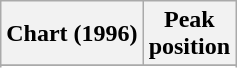<table class="wikitable">
<tr>
<th align="left">Chart (1996)</th>
<th align="center">Peak<br>position</th>
</tr>
<tr>
</tr>
<tr>
</tr>
</table>
